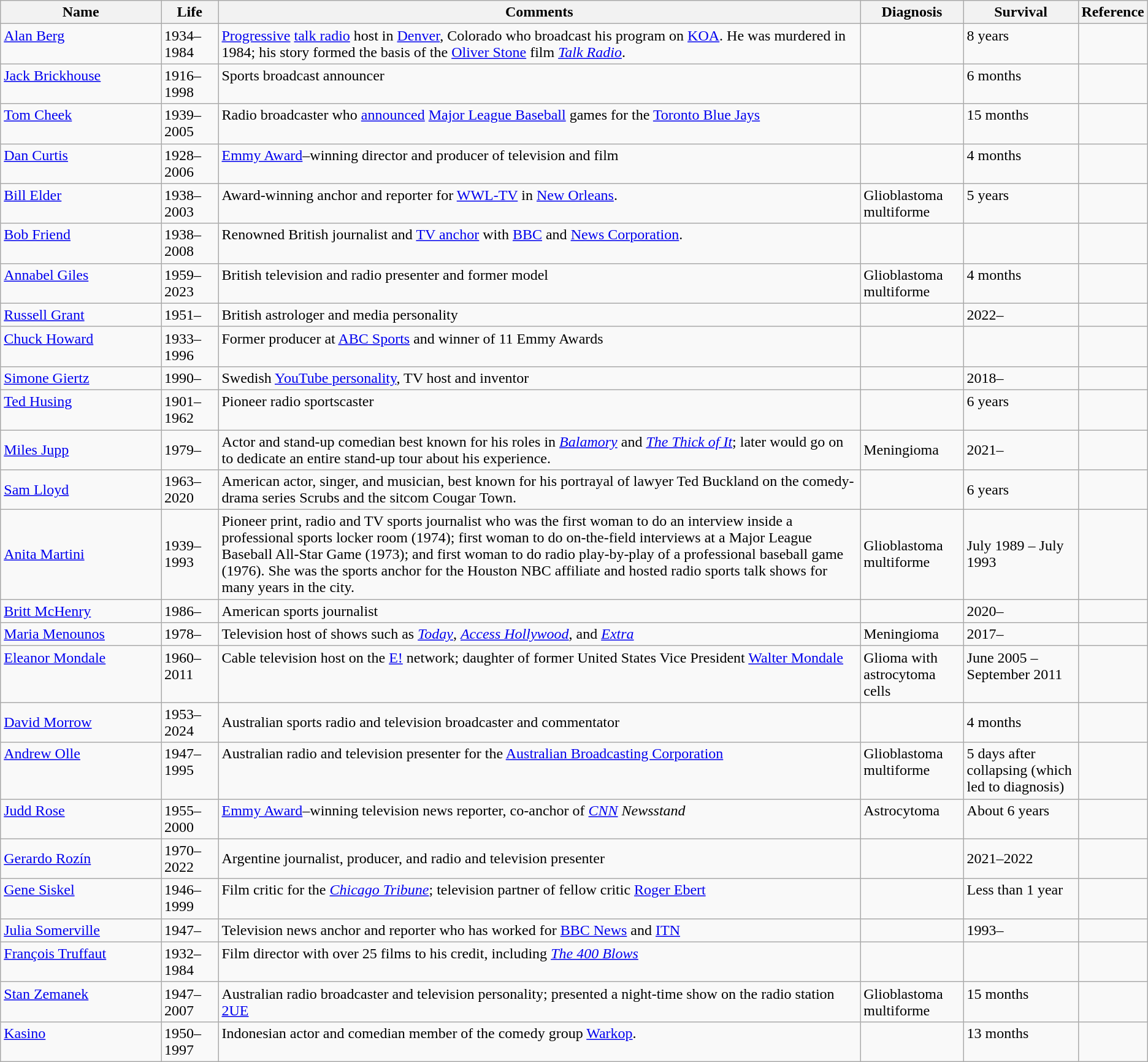<table class="sortable wikitable">
<tr>
<th style="width:14%;">Name</th>
<th style="width:5%;">Life</th>
<th style="width:56%;">Comments</th>
<th style="width:9%;">Diagnosis</th>
<th style="width:10%;">Survival</th>
<th style="width:6%;">Reference</th>
</tr>
<tr valign = "top">
<td><a href='#'>Alan Berg</a></td>
<td>1934–1984</td>
<td><a href='#'>Progressive</a> <a href='#'>talk radio</a> host in <a href='#'>Denver</a>, Colorado who broadcast his program on <a href='#'>KOA</a>. He was murdered in 1984; his story formed the basis of the <a href='#'>Oliver Stone</a> film <em><a href='#'>Talk Radio</a></em>.</td>
<td></td>
<td>8 years</td>
<td></td>
</tr>
<tr valign="top">
<td><a href='#'>Jack Brickhouse</a></td>
<td>1916–1998</td>
<td>Sports broadcast announcer</td>
<td></td>
<td>6 months</td>
<td></td>
</tr>
<tr valign="top">
<td><a href='#'>Tom Cheek</a></td>
<td>1939–2005</td>
<td>Radio broadcaster who <a href='#'>announced</a> <a href='#'>Major League Baseball</a> games for the <a href='#'>Toronto Blue Jays</a></td>
<td></td>
<td>15 months</td>
<td></td>
</tr>
<tr valign="top">
<td><a href='#'>Dan Curtis</a></td>
<td>1928–2006</td>
<td><a href='#'>Emmy Award</a>–winning director and producer of television and film</td>
<td></td>
<td>4 months</td>
<td></td>
</tr>
<tr valign="top">
<td><a href='#'>Bill Elder</a></td>
<td>1938–2003</td>
<td>Award-winning anchor and reporter for <a href='#'>WWL-TV</a> in <a href='#'>New Orleans</a>.</td>
<td>Glioblastoma multiforme</td>
<td>5 years</td>
<td></td>
</tr>
<tr valign="top">
<td><a href='#'>Bob Friend</a></td>
<td>1938–2008</td>
<td>Renowned British journalist and <a href='#'>TV anchor</a> with <a href='#'>BBC</a> and <a href='#'>News Corporation</a>.</td>
<td></td>
<td></td>
<td></td>
</tr>
<tr valign="top">
<td><a href='#'>Annabel Giles</a></td>
<td>1959–2023</td>
<td>British television and radio presenter and former model</td>
<td>Glioblastoma multiforme</td>
<td>4 months</td>
<td></td>
</tr>
<tr valign="top">
<td><a href='#'>Russell Grant</a></td>
<td>1951–</td>
<td>British astrologer and media personality</td>
<td></td>
<td>2022–</td>
<td></td>
</tr>
<tr valign="top">
<td><a href='#'>Chuck Howard</a></td>
<td>1933–1996</td>
<td>Former producer at <a href='#'>ABC Sports</a> and winner of 11 Emmy Awards</td>
<td></td>
<td></td>
<td></td>
</tr>
<tr valign="top">
<td><a href='#'>Simone Giertz</a></td>
<td>1990–</td>
<td>Swedish <a href='#'>YouTube personality</a>, TV host and inventor</td>
<td></td>
<td>2018–</td>
<td></td>
</tr>
<tr valign="top">
<td><a href='#'>Ted Husing</a></td>
<td>1901–1962</td>
<td>Pioneer radio sportscaster</td>
<td></td>
<td>6 years</td>
<td></td>
</tr>
<tr>
<td><a href='#'>Miles Jupp</a></td>
<td>1979–</td>
<td>Actor and stand-up comedian best known for his roles in <em><a href='#'>Balamory</a></em> and <a href='#'><em>The Thick of It</em></a>; later would go on to dedicate an entire stand-up tour about his experience.</td>
<td>Meningioma</td>
<td>2021–</td>
<td></td>
</tr>
<tr>
<td><a href='#'>Sam Lloyd</a></td>
<td>1963–2020</td>
<td>American actor, singer, and musician, best known for his portrayal of lawyer Ted Buckland on the comedy-drama series Scrubs and the sitcom Cougar Town.</td>
<td></td>
<td>6 years</td>
<td></td>
</tr>
<tr>
<td><a href='#'>Anita Martini</a></td>
<td>1939–1993</td>
<td>Pioneer print, radio and TV sports journalist who was the first woman to do an interview inside a professional sports locker room (1974); first woman to do on-the-field interviews at a Major League Baseball All-Star Game (1973); and first woman to do radio play-by-play of a professional baseball game (1976). She was the sports anchor for the Houston NBC affiliate and hosted radio sports talk shows for many years in the city.</td>
<td>Glioblastoma multiforme</td>
<td>July 1989 – July 1993</td>
<td></td>
</tr>
<tr valign="top">
<td><a href='#'>Britt McHenry</a></td>
<td>1986–</td>
<td>American sports journalist</td>
<td></td>
<td>2020–</td>
<td></td>
</tr>
<tr valign="top">
<td><a href='#'>Maria Menounos</a></td>
<td>1978–</td>
<td>Television host of shows such as <em><a href='#'>Today</a></em>, <em><a href='#'>Access Hollywood</a></em>, and <em><a href='#'>Extra</a></em></td>
<td>Meningioma</td>
<td>2017–</td>
<td></td>
</tr>
<tr valign="top">
<td><a href='#'>Eleanor Mondale</a></td>
<td>1960–2011</td>
<td>Cable television host on the <a href='#'>E!</a> network; daughter of former United States Vice President <a href='#'>Walter Mondale</a></td>
<td>Glioma with astrocytoma cells</td>
<td>June 2005 – September 2011</td>
<td></td>
</tr>
<tr>
<td><a href='#'>David Morrow</a></td>
<td>1953–2024</td>
<td>Australian sports radio and television broadcaster and commentator</td>
<td></td>
<td>4 months</td>
<td></td>
</tr>
<tr valign="top">
<td><a href='#'>Andrew Olle</a></td>
<td>1947–1995</td>
<td>Australian radio and television presenter for the <a href='#'>Australian Broadcasting Corporation</a></td>
<td>Glioblastoma multiforme</td>
<td>5 days after collapsing (which led to diagnosis)</td>
<td></td>
</tr>
<tr valign="top">
<td><a href='#'>Judd Rose</a></td>
<td>1955–2000</td>
<td><a href='#'>Emmy Award</a>–winning television news reporter, co-anchor of <em><a href='#'>CNN</a> Newsstand</em></td>
<td>Astrocytoma</td>
<td>About 6 years</td>
<td></td>
</tr>
<tr>
<td><a href='#'>Gerardo Rozín</a></td>
<td>1970–2022</td>
<td>Argentine journalist, producer, and radio and television presenter</td>
<td></td>
<td>2021–2022</td>
<td></td>
</tr>
<tr valign="top">
<td><a href='#'>Gene Siskel</a></td>
<td>1946–1999</td>
<td>Film critic for the <em><a href='#'>Chicago Tribune</a></em>; television partner of fellow critic <a href='#'>Roger Ebert</a></td>
<td></td>
<td>Less than 1 year</td>
<td></td>
</tr>
<tr valign="top">
<td><a href='#'>Julia Somerville</a></td>
<td>1947–</td>
<td>Television news anchor and reporter who has worked for <a href='#'>BBC News</a> and <a href='#'>ITN</a></td>
<td></td>
<td>1993–</td>
<td></td>
</tr>
<tr valign="top">
<td><a href='#'>François Truffaut</a></td>
<td>1932–1984</td>
<td>Film director with over 25 films to his credit, including <em><a href='#'>The 400 Blows</a></em></td>
<td></td>
<td></td>
<td></td>
</tr>
<tr valign="top">
<td><a href='#'>Stan Zemanek</a></td>
<td>1947–2007</td>
<td>Australian radio broadcaster and television personality; presented a night-time show on the radio station <a href='#'>2UE</a></td>
<td>Glioblastoma multiforme</td>
<td>15 months</td>
<td></td>
</tr>
<tr valign="top">
<td><a href='#'>Kasino</a></td>
<td>1950–1997</td>
<td>Indonesian actor and comedian member of the comedy group <a href='#'>Warkop</a>.</td>
<td></td>
<td>13 months</td>
<td></td>
</tr>
</table>
